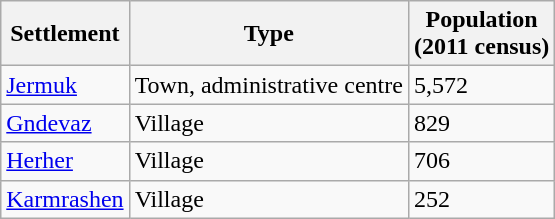<table class="wikitable sortable">
<tr>
<th>Settlement</th>
<th>Type</th>
<th>Population<br>(2011 census)</th>
</tr>
<tr>
<td><a href='#'>Jermuk</a></td>
<td>Town, administrative centre</td>
<td>5,572</td>
</tr>
<tr>
<td><a href='#'>Gndevaz</a></td>
<td>Village</td>
<td>829</td>
</tr>
<tr>
<td><a href='#'>Herher</a></td>
<td>Village</td>
<td>706</td>
</tr>
<tr>
<td><a href='#'>Karmrashen</a></td>
<td>Village</td>
<td>252</td>
</tr>
</table>
